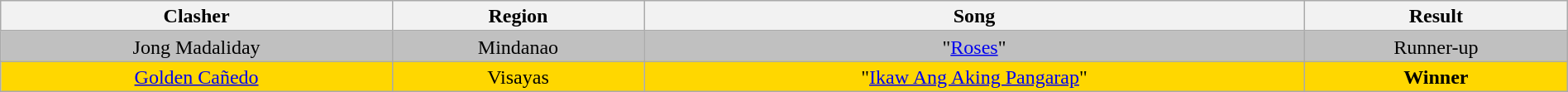<table class="wikitable" style="text-align:center; line-height:17px; width:100%;">
<tr>
<th width="25%">Clasher</th>
<th>Region</th>
<th>Song</th>
<th>Result</th>
</tr>
<tr>
<td style="background:silver;">Jong Madaliday</td>
<td style="background:silver;">Mindanao</td>
<td style="background:silver;">"<a href='#'>Roses</a>"</td>
<td style="background:silver;">Runner-up</td>
</tr>
<tr>
<td style="background:gold;"><a href='#'>Golden Cañedo</a></td>
<td style="background:gold;">Visayas</td>
<td style="background:gold;">"<a href='#'>Ikaw Ang Aking Pangarap</a>"</td>
<td style="background:gold;"><strong>Winner</strong></td>
</tr>
</table>
